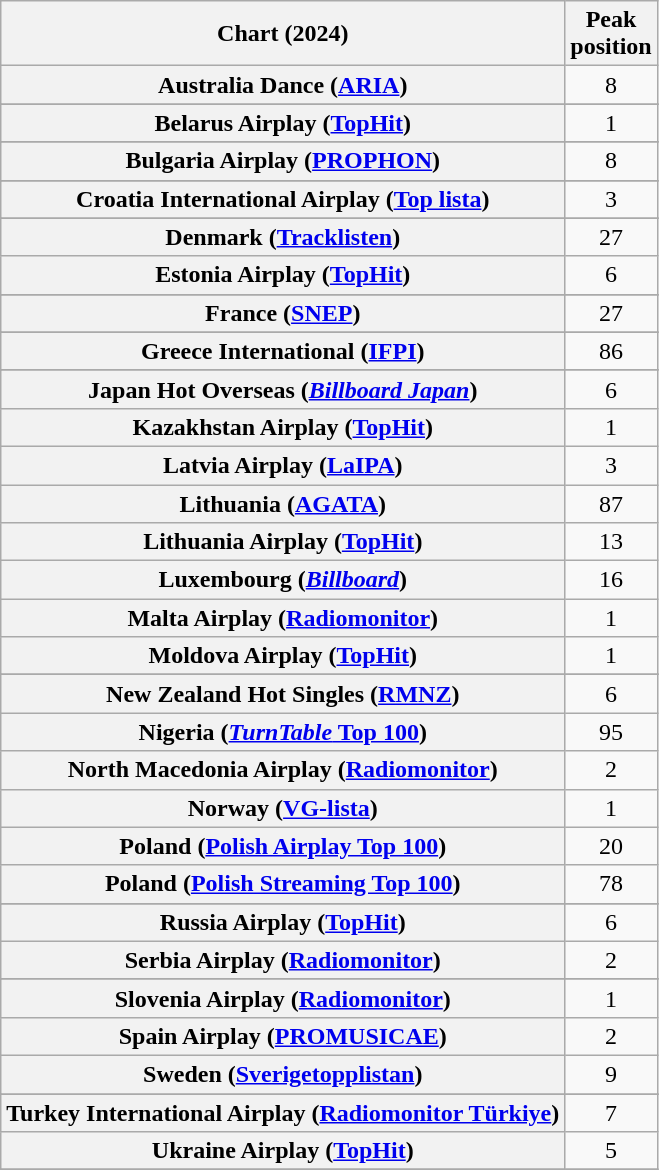<table class="wikitable sortable plainrowheaders" style="text-align:center">
<tr>
<th scope="col">Chart (2024)</th>
<th scope="col">Peak<br>position</th>
</tr>
<tr>
<th scope="row">Australia Dance (<a href='#'>ARIA</a>)</th>
<td>8</td>
</tr>
<tr>
</tr>
<tr>
<th scope="row">Belarus Airplay (<a href='#'>TopHit</a>)</th>
<td>1</td>
</tr>
<tr>
</tr>
<tr>
</tr>
<tr>
<th scope="row">Bulgaria Airplay (<a href='#'>PROPHON</a>)</th>
<td>8</td>
</tr>
<tr>
</tr>
<tr>
</tr>
<tr>
<th scope="row">Croatia International Airplay (<a href='#'>Top lista</a>)</th>
<td>3</td>
</tr>
<tr>
</tr>
<tr>
</tr>
<tr>
<th scope="row">Denmark (<a href='#'>Tracklisten</a>)</th>
<td>27</td>
</tr>
<tr>
<th scope="row">Estonia Airplay (<a href='#'>TopHit</a>)</th>
<td>6</td>
</tr>
<tr>
</tr>
<tr>
<th scope="row">France (<a href='#'>SNEP</a>)</th>
<td>27</td>
</tr>
<tr>
</tr>
<tr>
</tr>
<tr>
<th scope="row">Greece International (<a href='#'>IFPI</a>)</th>
<td>86</td>
</tr>
<tr>
</tr>
<tr>
</tr>
<tr>
</tr>
<tr>
<th scope="row">Japan Hot Overseas (<em><a href='#'>Billboard Japan</a></em>)</th>
<td>6</td>
</tr>
<tr>
<th scope="row">Kazakhstan Airplay (<a href='#'>TopHit</a>)</th>
<td>1</td>
</tr>
<tr>
<th scope="row">Latvia Airplay (<a href='#'>LaIPA</a>)</th>
<td>3</td>
</tr>
<tr>
<th scope="row">Lithuania (<a href='#'>AGATA</a>)</th>
<td>87</td>
</tr>
<tr>
<th scope="row">Lithuania Airplay (<a href='#'>TopHit</a>)</th>
<td>13</td>
</tr>
<tr>
<th scope="row">Luxembourg (<em><a href='#'>Billboard</a></em>)</th>
<td>16</td>
</tr>
<tr>
<th scope="row">Malta Airplay (<a href='#'>Radiomonitor</a>)</th>
<td>1</td>
</tr>
<tr>
<th scope="row">Moldova Airplay (<a href='#'>TopHit</a>)</th>
<td>1</td>
</tr>
<tr>
</tr>
<tr>
</tr>
<tr>
<th scope="row">New Zealand Hot Singles (<a href='#'>RMNZ</a>)</th>
<td>6</td>
</tr>
<tr>
<th scope="row">Nigeria (<a href='#'><em>TurnTable</em> Top 100</a>)</th>
<td>95</td>
</tr>
<tr>
<th scope="row">North Macedonia Airplay (<a href='#'>Radiomonitor</a>)</th>
<td>2</td>
</tr>
<tr>
<th scope="row">Norway (<a href='#'>VG-lista</a>)</th>
<td>1</td>
</tr>
<tr>
<th scope="row">Poland (<a href='#'>Polish Airplay Top 100</a>)</th>
<td>20</td>
</tr>
<tr>
<th scope="row">Poland (<a href='#'>Polish Streaming Top 100</a>)</th>
<td>78</td>
</tr>
<tr>
</tr>
<tr>
</tr>
<tr>
<th scope="row">Russia Airplay (<a href='#'>TopHit</a>)</th>
<td>6</td>
</tr>
<tr>
<th scope="row">Serbia Airplay (<a href='#'>Radiomonitor</a>)</th>
<td>2</td>
</tr>
<tr>
</tr>
<tr>
</tr>
<tr>
<th scope="row">Slovenia Airplay (<a href='#'>Radiomonitor</a>)</th>
<td>1</td>
</tr>
<tr>
<th scope="row">Spain Airplay (<a href='#'>PROMUSICAE</a>)</th>
<td>2</td>
</tr>
<tr>
<th scope="row">Sweden (<a href='#'>Sverigetopplistan</a>)</th>
<td>9</td>
</tr>
<tr>
</tr>
<tr>
<th scope="row">Turkey International Airplay (<a href='#'>Radiomonitor Türkiye</a>)</th>
<td>7</td>
</tr>
<tr>
<th scope="row">Ukraine Airplay (<a href='#'>TopHit</a>)</th>
<td>5</td>
</tr>
<tr>
</tr>
<tr>
</tr>
<tr>
</tr>
<tr>
</tr>
</table>
